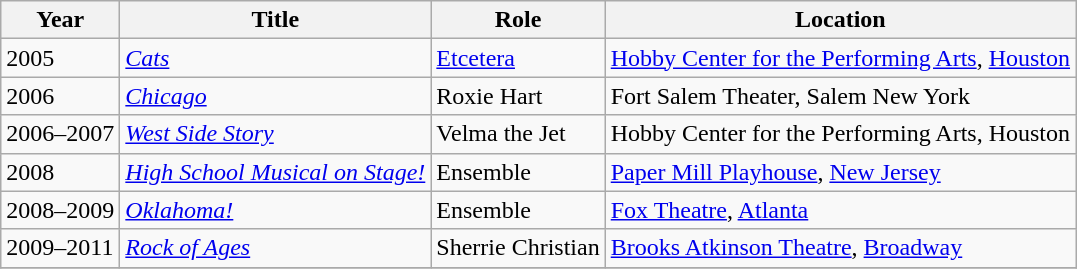<table class="wikitable sortable">
<tr>
<th>Year</th>
<th>Title</th>
<th>Role</th>
<th>Location</th>
</tr>
<tr>
<td>2005</td>
<td><em><a href='#'>Cats</a></em></td>
<td><a href='#'>Etcetera</a></td>
<td><a href='#'>Hobby Center for the Performing Arts</a>, <a href='#'>Houston</a></td>
</tr>
<tr>
<td>2006</td>
<td><em><a href='#'>Chicago</a></em></td>
<td>Roxie Hart</td>
<td>Fort Salem Theater, Salem New York</td>
</tr>
<tr |->
<td>2006–2007</td>
<td><em><a href='#'>West Side Story</a></em></td>
<td>Velma the Jet</td>
<td>Hobby Center for the Performing Arts, Houston</td>
</tr>
<tr>
<td>2008</td>
<td><em><a href='#'>High School Musical on Stage!</a></em></td>
<td>Ensemble</td>
<td><a href='#'>Paper Mill Playhouse</a>, <a href='#'>New Jersey</a></td>
</tr>
<tr>
<td>2008–2009</td>
<td><em><a href='#'>Oklahoma!</a></em></td>
<td>Ensemble</td>
<td><a href='#'>Fox Theatre</a>, <a href='#'>Atlanta</a></td>
</tr>
<tr>
<td>2009–2011</td>
<td><em><a href='#'>Rock of Ages</a></em></td>
<td>Sherrie Christian</td>
<td><a href='#'>Brooks Atkinson Theatre</a>, <a href='#'>Broadway</a></td>
</tr>
<tr>
</tr>
</table>
